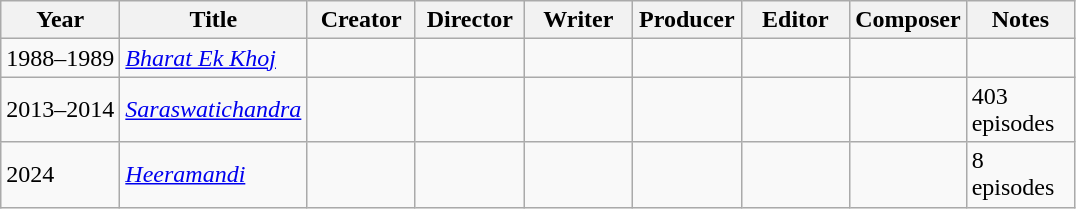<table class="wikitable">
<tr>
<th scope="col">Year</th>
<th scope="col">Title</th>
<th scope="col" width=65>Creator</th>
<th scope="col" width=65>Director</th>
<th scope="col" width=65>Writer</th>
<th scope="col" width=65>Producer</th>
<th scope="col" width=65>Editor</th>
<th scope="col" width=65>Composer</th>
<th scope="col" width=65>Notes</th>
</tr>
<tr>
<td>1988–1989</td>
<td><em><a href='#'>Bharat Ek Khoj</a></em></td>
<td></td>
<td></td>
<td></td>
<td></td>
<td></td>
<td></td>
<td></td>
</tr>
<tr>
<td>2013–2014</td>
<td><em><a href='#'>Saraswatichandra</a></em></td>
<td></td>
<td></td>
<td></td>
<td></td>
<td></td>
<td></td>
<td>403 episodes</td>
</tr>
<tr>
<td>2024</td>
<td><em><a href='#'>Heeramandi</a></em></td>
<td></td>
<td></td>
<td></td>
<td></td>
<td></td>
<td></td>
<td>8 episodes</td>
</tr>
</table>
